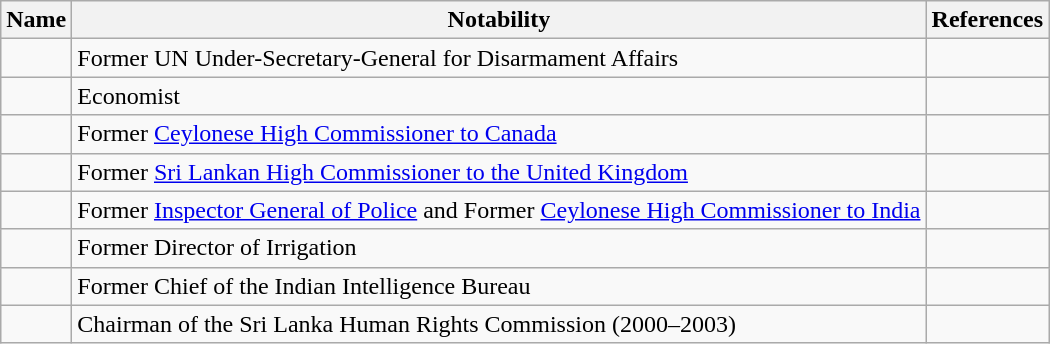<table class="wikitable sortable">
<tr>
<th>Name</th>
<th>Notability</th>
<th>References</th>
</tr>
<tr>
<td></td>
<td>Former UN Under-Secretary-General for Disarmament Affairs</td>
<td></td>
</tr>
<tr>
<td></td>
<td>Economist</td>
<td></td>
</tr>
<tr>
<td></td>
<td>Former <a href='#'>Ceylonese High Commissioner to Canada</a></td>
<td></td>
</tr>
<tr>
<td></td>
<td>Former <a href='#'>Sri Lankan High Commissioner to the United Kingdom</a></td>
<td></td>
</tr>
<tr>
<td></td>
<td>Former <a href='#'>Inspector General of Police</a> and Former <a href='#'>Ceylonese High Commissioner to India</a></td>
<td></td>
</tr>
<tr>
<td></td>
<td>Former Director of Irrigation</td>
<td></td>
</tr>
<tr>
<td></td>
<td>Former Chief of the Indian Intelligence Bureau</td>
<td></td>
</tr>
<tr>
<td></td>
<td>Chairman of the Sri Lanka Human Rights Commission (2000–2003)</td>
<td></td>
</tr>
</table>
